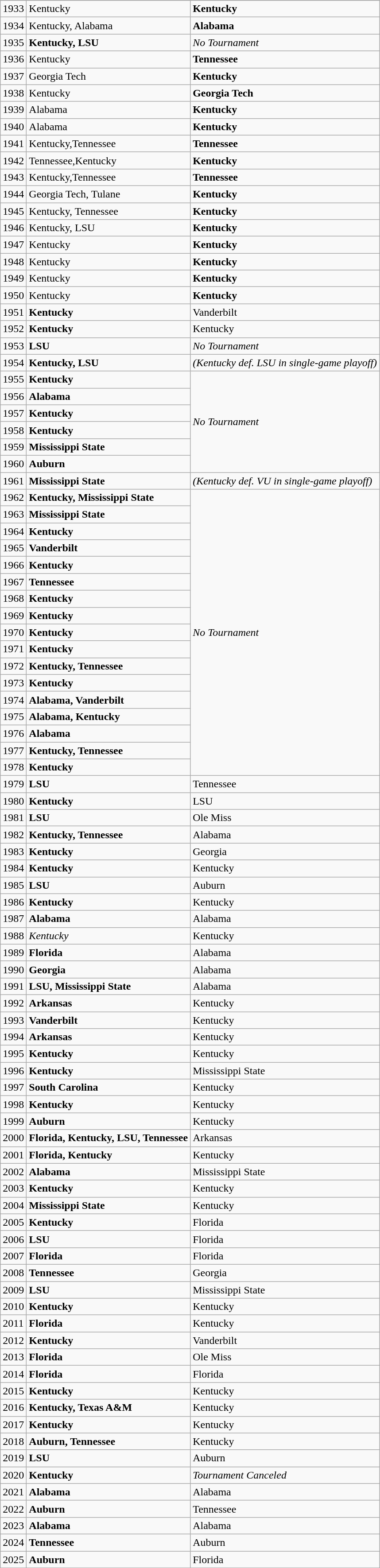<table class="wikitable">
<tr>
</tr>
<tr>
<td>1933</td>
<td>Kentucky</td>
<td><strong>Kentucky</strong></td>
</tr>
<tr>
<td>1934</td>
<td>Kentucky, Alabama</td>
<td><strong>Alabama</strong></td>
</tr>
<tr>
<td>1935</td>
<td><strong>Kentucky, LSU</strong></td>
<td><em>No Tournament</em></td>
</tr>
<tr>
<td>1936</td>
<td>Kentucky</td>
<td><strong>Tennessee</strong></td>
</tr>
<tr>
<td>1937</td>
<td>Georgia Tech</td>
<td><strong>Kentucky</strong></td>
</tr>
<tr>
<td>1938</td>
<td>Kentucky</td>
<td><strong>Georgia Tech</strong></td>
</tr>
<tr>
<td>1939</td>
<td>Alabama</td>
<td><strong>Kentucky</strong></td>
</tr>
<tr>
<td>1940</td>
<td>Alabama</td>
<td><strong>Kentucky</strong></td>
</tr>
<tr>
<td>1941</td>
<td>Kentucky,Tennessee</td>
<td><strong>Tennessee</strong></td>
</tr>
<tr>
<td>1942</td>
<td>Tennessee,Kentucky</td>
<td><strong>Kentucky</strong></td>
</tr>
<tr>
<td>1943</td>
<td>Kentucky,Tennessee</td>
<td><strong>Tennessee</strong></td>
</tr>
<tr>
<td>1944</td>
<td>Georgia Tech, Tulane</td>
<td><strong>Kentucky</strong></td>
</tr>
<tr>
<td>1945</td>
<td>Kentucky, Tennessee</td>
<td><strong>Kentucky</strong></td>
</tr>
<tr>
<td>1946</td>
<td>Kentucky, LSU</td>
<td><strong>Kentucky</strong></td>
</tr>
<tr>
<td>1947</td>
<td>Kentucky</td>
<td><strong>Kentucky</strong></td>
</tr>
<tr>
<td>1948</td>
<td>Kentucky</td>
<td><strong>Kentucky</strong></td>
</tr>
<tr>
<td>1949</td>
<td>Kentucky</td>
<td><strong>Kentucky</strong></td>
</tr>
<tr>
<td>1950</td>
<td>Kentucky</td>
<td><strong>Kentucky</strong></td>
</tr>
<tr>
<td>1951</td>
<td><strong>Kentucky</strong></td>
<td>Vanderbilt</td>
</tr>
<tr>
<td>1952</td>
<td><strong>Kentucky</strong></td>
<td>Kentucky</td>
</tr>
<tr>
<td>1953</td>
<td><strong>LSU</strong></td>
<td><em>No Tournament</em></td>
</tr>
<tr>
<td>1954</td>
<td><strong>Kentucky, LSU</strong></td>
<td><em>(Kentucky def. LSU in single-game playoff)</em></td>
</tr>
<tr>
<td>1955</td>
<td><strong>Kentucky</strong></td>
<td rowspan="6"><em>No Tournament</em></td>
</tr>
<tr>
<td>1956</td>
<td><strong>Alabama</strong></td>
</tr>
<tr>
<td>1957</td>
<td><strong>Kentucky</strong></td>
</tr>
<tr>
<td>1958</td>
<td><strong>Kentucky</strong></td>
</tr>
<tr>
<td>1959</td>
<td><strong>Mississippi State</strong></td>
</tr>
<tr>
<td>1960</td>
<td><strong>Auburn</strong></td>
</tr>
<tr>
<td>1961</td>
<td><strong>Mississippi State</strong></td>
<td><em>(Kentucky def. VU in single-game playoff)</em></td>
</tr>
<tr>
<td>1962</td>
<td><strong>Kentucky, Mississippi State</strong></td>
<td rowspan=17"><em>No Tournament</em></td>
</tr>
<tr>
<td>1963</td>
<td><strong>Mississippi State</strong></td>
</tr>
<tr>
<td>1964</td>
<td><strong>Kentucky</strong></td>
</tr>
<tr>
<td>1965</td>
<td><strong>Vanderbilt</strong></td>
</tr>
<tr>
<td>1966</td>
<td><strong>Kentucky</strong></td>
</tr>
<tr>
<td>1967</td>
<td><strong>Tennessee</strong></td>
</tr>
<tr>
<td>1968</td>
<td><strong>Kentucky</strong></td>
</tr>
<tr>
<td>1969</td>
<td><strong>Kentucky</strong></td>
</tr>
<tr>
<td>1970</td>
<td><strong>Kentucky</strong></td>
</tr>
<tr>
<td>1971</td>
<td><strong>Kentucky</strong></td>
</tr>
<tr>
<td>1972</td>
<td><strong>Kentucky, Tennessee</strong></td>
</tr>
<tr>
<td>1973</td>
<td><strong>Kentucky</strong></td>
</tr>
<tr>
<td>1974</td>
<td><strong>Alabama, Vanderbilt</strong></td>
</tr>
<tr>
<td>1975</td>
<td><strong>Alabama, Kentucky</strong></td>
</tr>
<tr>
<td>1976</td>
<td><strong>Alabama</strong></td>
</tr>
<tr>
<td>1977</td>
<td><strong>Kentucky, Tennessee</strong></td>
</tr>
<tr>
<td>1978</td>
<td><strong>Kentucky</strong></td>
</tr>
<tr>
<td>1979</td>
<td><strong>LSU</strong></td>
<td>Tennessee</td>
</tr>
<tr>
<td>1980</td>
<td><strong>Kentucky</strong></td>
<td>LSU</td>
</tr>
<tr>
<td>1981</td>
<td><strong>LSU</strong></td>
<td>Ole Miss</td>
</tr>
<tr>
<td>1982</td>
<td><strong>Kentucky, Tennessee</strong></td>
<td>Alabama</td>
</tr>
<tr>
<td>1983</td>
<td><strong>Kentucky</strong></td>
<td>Georgia</td>
</tr>
<tr>
<td>1984</td>
<td><strong>Kentucky</strong></td>
<td>Kentucky</td>
</tr>
<tr>
<td>1985</td>
<td><strong>LSU</strong></td>
<td>Auburn</td>
</tr>
<tr>
<td>1986</td>
<td><strong>Kentucky</strong></td>
<td>Kentucky</td>
</tr>
<tr>
<td>1987</td>
<td><strong>Alabama</strong></td>
<td>Alabama</td>
</tr>
<tr>
<td>1988</td>
<td><em>Kentucky</em></td>
<td>Kentucky</td>
</tr>
<tr>
<td>1989</td>
<td><strong>Florida</strong></td>
<td>Alabama</td>
</tr>
<tr>
<td>1990</td>
<td><strong>Georgia</strong></td>
<td>Alabama</td>
</tr>
<tr>
<td>1991</td>
<td><strong>LSU, Mississippi State</strong></td>
<td>Alabama</td>
</tr>
<tr>
<td>1992</td>
<td><strong>Arkansas</strong></td>
<td>Kentucky</td>
</tr>
<tr>
<td>1993</td>
<td><strong>Vanderbilt</strong></td>
<td>Kentucky</td>
</tr>
<tr>
<td>1994</td>
<td><strong>Arkansas</strong></td>
<td>Kentucky</td>
</tr>
<tr>
<td>1995</td>
<td><strong>Kentucky</strong></td>
<td>Kentucky</td>
</tr>
<tr>
<td>1996</td>
<td><strong>Kentucky</strong></td>
<td>Mississippi State</td>
</tr>
<tr>
<td>1997</td>
<td><strong>South Carolina</strong></td>
<td>Kentucky</td>
</tr>
<tr>
<td>1998</td>
<td><strong>Kentucky</strong></td>
<td>Kentucky</td>
</tr>
<tr>
<td>1999</td>
<td><strong>Auburn</strong></td>
<td>Kentucky</td>
</tr>
<tr>
<td>2000</td>
<td><strong>Florida, Kentucky, LSU, Tennessee</strong></td>
<td>Arkansas</td>
</tr>
<tr>
<td>2001</td>
<td><strong>Florida, Kentucky</strong></td>
<td>Kentucky</td>
</tr>
<tr>
<td>2002</td>
<td><strong>Alabama</strong></td>
<td>Mississippi State</td>
</tr>
<tr>
<td>2003</td>
<td><strong>Kentucky</strong></td>
<td>Kentucky</td>
</tr>
<tr>
<td>2004</td>
<td><strong>Mississippi State</strong></td>
<td>Kentucky</td>
</tr>
<tr>
<td>2005</td>
<td><strong>Kentucky</strong></td>
<td>Florida</td>
</tr>
<tr>
<td>2006</td>
<td><strong>LSU</strong></td>
<td>Florida</td>
</tr>
<tr>
<td>2007</td>
<td><strong>Florida</strong></td>
<td>Florida</td>
</tr>
<tr>
<td>2008</td>
<td><strong>Tennessee</strong></td>
<td>Georgia</td>
</tr>
<tr>
<td>2009</td>
<td><strong>LSU</strong></td>
<td>Mississippi State</td>
</tr>
<tr>
<td>2010</td>
<td><strong>Kentucky</strong></td>
<td>Kentucky</td>
</tr>
<tr>
<td>2011</td>
<td><strong>Florida</strong></td>
<td>Kentucky</td>
</tr>
<tr>
<td>2012</td>
<td><strong>Kentucky</strong></td>
<td>Vanderbilt</td>
</tr>
<tr>
<td>2013</td>
<td><strong>Florida</strong></td>
<td>Ole Miss</td>
</tr>
<tr>
<td>2014</td>
<td><strong>Florida</strong></td>
<td>Florida</td>
</tr>
<tr>
<td>2015</td>
<td><strong>Kentucky</strong></td>
<td>Kentucky</td>
</tr>
<tr>
<td>2016</td>
<td><strong>Kentucky, Texas A&M</strong></td>
<td>Kentucky</td>
</tr>
<tr>
<td>2017</td>
<td><strong>Kentucky</strong></td>
<td>Kentucky</td>
</tr>
<tr>
<td>2018</td>
<td><strong>Auburn, Tennessee</strong></td>
<td>Kentucky</td>
</tr>
<tr>
<td>2019</td>
<td><strong>LSU</strong></td>
<td>Auburn</td>
</tr>
<tr>
<td>2020</td>
<td><strong>Kentucky</strong></td>
<td><em>Tournament Canceled</em></td>
</tr>
<tr>
<td>2021</td>
<td><strong>Alabama</strong></td>
<td>Alabama</td>
</tr>
<tr>
<td>2022</td>
<td><strong>Auburn</strong></td>
<td>Tennessee</td>
</tr>
<tr>
<td>2023</td>
<td><strong>Alabama</strong></td>
<td>Alabama</td>
</tr>
<tr>
<td>2024</td>
<td><strong>Tennessee</strong></td>
<td>Auburn</td>
</tr>
<tr>
<td>2025</td>
<td><strong>Auburn</strong></td>
<td>Florida</td>
</tr>
</table>
